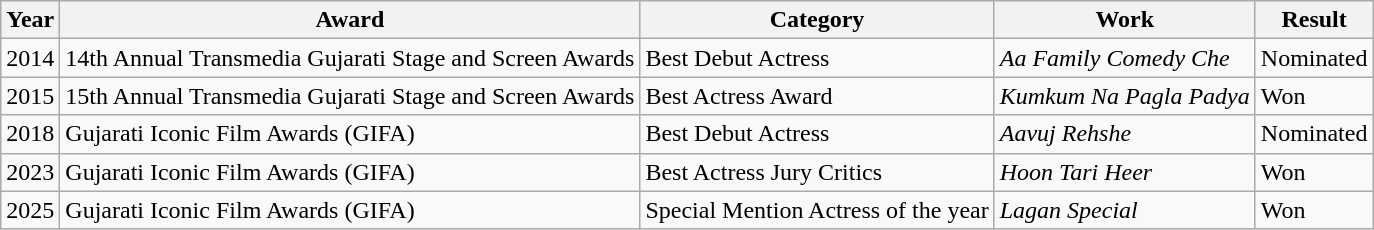<table class="wikitable">
<tr>
<th>Year</th>
<th>Award</th>
<th>Category</th>
<th>Work</th>
<th>Result</th>
</tr>
<tr>
<td>2014</td>
<td>14th Annual Transmedia Gujarati Stage and Screen Awards</td>
<td>Best Debut Actress</td>
<td><em>Aa Family Comedy Che</em></td>
<td>Nominated</td>
</tr>
<tr>
<td>2015</td>
<td>15th Annual Transmedia Gujarati Stage and Screen Awards</td>
<td>Best Actress Award</td>
<td><em>Kumkum Na Pagla Padya</em></td>
<td>Won</td>
</tr>
<tr>
<td>2018</td>
<td>Gujarati Iconic Film Awards (GIFA)</td>
<td>Best Debut Actress</td>
<td><em>Aavuj Rehshe</em></td>
<td>Nominated</td>
</tr>
<tr>
<td>2023</td>
<td>Gujarati Iconic Film Awards (GIFA)</td>
<td>Best Actress Jury Critics</td>
<td><em>Hoon Tari Heer</em></td>
<td>Won</td>
</tr>
<tr>
<td>2025</td>
<td>Gujarati Iconic Film Awards (GIFA)</td>
<td>Special Mention Actress of the year</td>
<td><em>Lagan Special</em></td>
<td>Won</td>
</tr>
</table>
